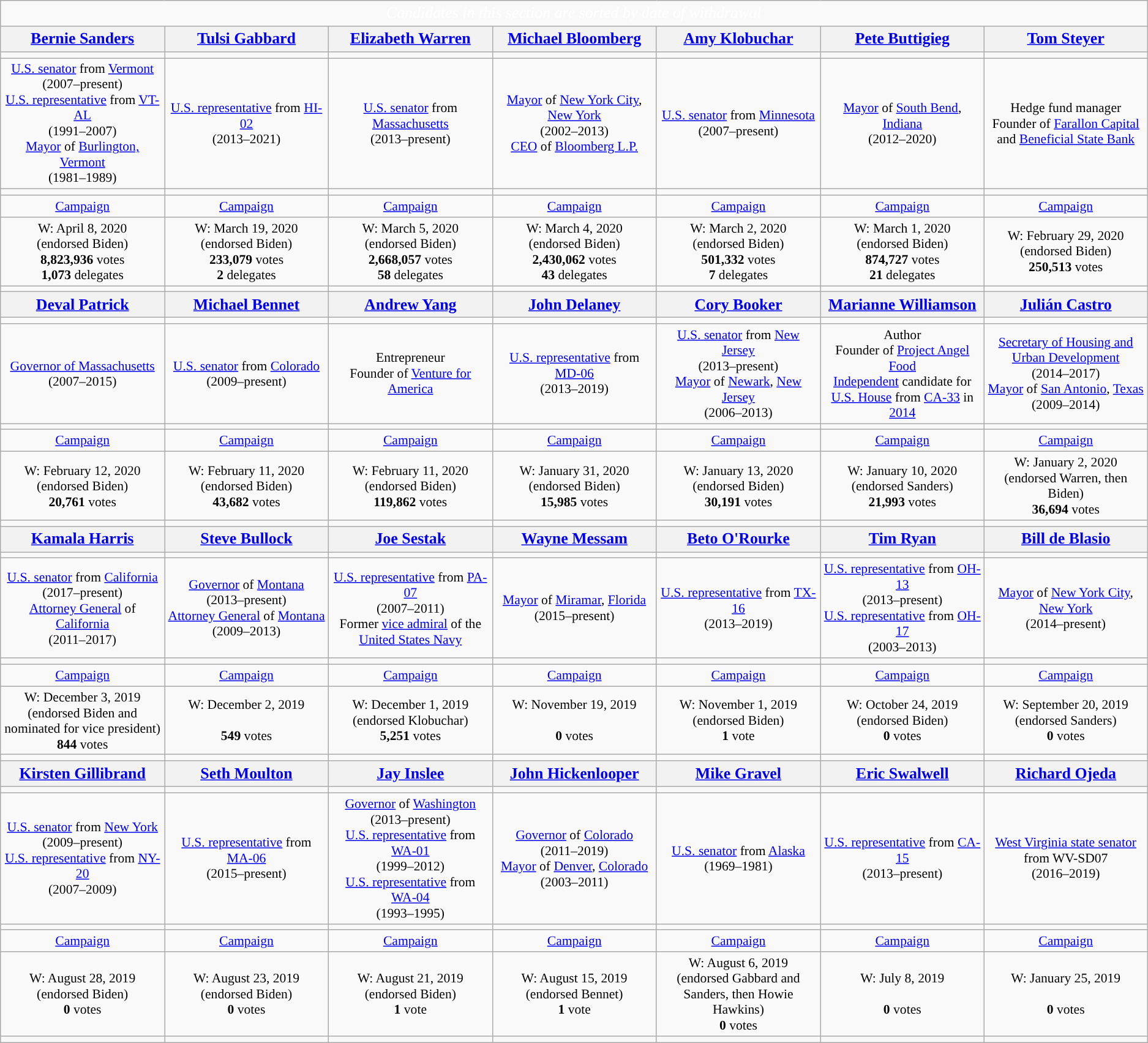<table class="wikitable mw-collapsible mw-collapsed" style="font-size:90%">
<tr>
<td colspan="9" style="text-align:center; font-size:120%; color:white; background:"><em>Candidates in this section are sorted by date of withdrawal</em></td>
</tr>
<tr style="font-size:120%;">
<th scope="col" style="width:14.3%;"><a href='#'>Bernie Sanders</a></th>
<th scope="col" style="width:14.3%;"><a href='#'>Tulsi Gabbard</a></th>
<th scope="col" style="width:14.3%;"><a href='#'>Elizabeth Warren</a></th>
<th scope="col" style="width:14.3%;"><a href='#'>Michael Bloomberg</a></th>
<th scope="col" style="width:14.3%;"><a href='#'>Amy Klobuchar</a></th>
<th scope="col" style="width:14.3%;"><a href='#'>Pete Buttigieg</a></th>
<th scope="col" style="width:14.3%;"><a href='#'>Tom Steyer</a></th>
</tr>
<tr>
<td></td>
<td></td>
<td></td>
<td></td>
<td></td>
<td></td>
<td></td>
</tr>
<tr style="text-align:center">
<td><a href='#'>U.S. senator</a> from <a href='#'>Vermont</a><br>(2007–present)<br><a href='#'>U.S. representative</a> from <a href='#'>VT-AL</a><br>(1991–2007)<br><a href='#'>Mayor</a> of <a href='#'>Burlington, Vermont</a><br>(1981–1989)</td>
<td><a href='#'>U.S. representative</a> from <a href='#'>HI-02</a><br>(2013–2021)</td>
<td><a href='#'>U.S. senator</a> from <a href='#'>Massachusetts</a><br>(2013–present)</td>
<td><a href='#'>Mayor</a> of <a href='#'>New York City</a>, <a href='#'>New York</a><br>(2002–2013)<br><a href='#'>CEO</a> of <a href='#'>Bloomberg L.P.</a></td>
<td><a href='#'>U.S. senator</a> from <a href='#'>Minnesota</a><br>(2007–present)</td>
<td><a href='#'>Mayor</a> of <a href='#'>South Bend</a>, <a href='#'>Indiana</a><br>(2012–2020)</td>
<td>Hedge fund manager<br>Founder of <a href='#'>Farallon Capital</a> and <a href='#'>Beneficial State Bank</a></td>
</tr>
<tr style="text-align:center">
<td></td>
<td></td>
<td></td>
<td></td>
<td></td>
<td></td>
<td></td>
</tr>
<tr style="text-align:center">
<td><a href='#'>Campaign</a></td>
<td><a href='#'>Campaign</a></td>
<td><a href='#'>Campaign</a></td>
<td><a href='#'>Campaign</a></td>
<td><a href='#'>Campaign</a></td>
<td><a href='#'>Campaign</a></td>
<td><a href='#'>Campaign</a></td>
</tr>
<tr style="text-align:center">
<td>W: April 8, 2020<br>(endorsed Biden)<br><strong>8,823,936</strong> votes<br><strong>1,073</strong> delegates</td>
<td>W: March 19, 2020<br>(endorsed Biden)<br><strong>233,079</strong> votes<br><strong>2</strong> delegates</td>
<td>W: March 5, 2020<br>(endorsed Biden)<br><strong>2,668,057</strong> votes<br><strong>58</strong> delegates</td>
<td>W: March 4, 2020<br>(endorsed Biden)<br><strong>2,430,062</strong> votes<br><strong>43</strong> delegates</td>
<td>W: March 2, 2020<br>(endorsed Biden)<br><strong>501,332</strong> votes<br><strong>7</strong> delegates</td>
<td>W: March 1, 2020<br>(endorsed Biden)<br><strong>874,727</strong> votes<br><strong>21</strong> delegates</td>
<td>W: February 29, 2020<br>(endorsed Biden)<br><strong>250,513</strong> votes</td>
</tr>
<tr style="text-align:center">
<td></td>
<td></td>
<td></td>
<td></td>
<td></td>
<td></td>
<td></td>
</tr>
<tr style="font-size:120%;">
<th scope="col"><a href='#'>Deval Patrick</a></th>
<th scope="col"><a href='#'>Michael Bennet</a></th>
<th scope="col"><a href='#'>Andrew Yang</a></th>
<th scope="col"><a href='#'>John Delaney</a></th>
<th scope="col"><a href='#'>Cory Booker</a></th>
<th scope="col"><a href='#'>Marianne Williamson</a></th>
<th scope="col"><a href='#'>Julián Castro</a></th>
</tr>
<tr>
<td></td>
<td></td>
<td></td>
<td></td>
<td></td>
<td></td>
<td></td>
</tr>
<tr style="text-align:center">
<td><a href='#'>Governor of Massachusetts</a><br>(2007–2015)</td>
<td><a href='#'>U.S. senator</a> from <a href='#'>Colorado</a><br>(2009–present)</td>
<td>Entrepreneur<br>Founder of <a href='#'>Venture for America</a></td>
<td><a href='#'>U.S. representative</a> from <a href='#'>MD-06</a><br>(2013–2019)</td>
<td><a href='#'>U.S. senator</a> from <a href='#'>New Jersey</a><br>(2013–present)<br><a href='#'>Mayor</a> of <a href='#'>Newark</a>, <a href='#'>New Jersey</a><br>(2006–2013)</td>
<td>Author<br>Founder of <a href='#'>Project Angel Food</a><br><a href='#'>Independent</a> candidate for <a href='#'>U.S. House</a> from <a href='#'>CA-33</a> in <a href='#'>2014</a></td>
<td><a href='#'>Secretary of Housing and Urban Development</a><br>(2014–2017)<br><a href='#'>Mayor</a> of <a href='#'>San Antonio</a>, <a href='#'>Texas</a><br>(2009–2014)</td>
</tr>
<tr style="text-align:center">
<td></td>
<td></td>
<td></td>
<td></td>
<td></td>
<td></td>
<td></td>
</tr>
<tr style="text-align:center">
<td><a href='#'>Campaign</a></td>
<td><a href='#'>Campaign</a></td>
<td><a href='#'>Campaign</a></td>
<td><a href='#'>Campaign</a></td>
<td><a href='#'>Campaign</a></td>
<td><a href='#'>Campaign</a></td>
<td><a href='#'>Campaign</a></td>
</tr>
<tr style="text-align:center">
<td>W: February 12, 2020<br>(endorsed Biden)<br><strong>20,761</strong> votes</td>
<td>W: February 11, 2020<br>(endorsed Biden)<br><strong>43,682</strong> votes</td>
<td>W: February 11, 2020<br>(endorsed Biden)<br><strong>119,862</strong> votes</td>
<td>W: January 31, 2020<br>(endorsed Biden)<br><strong>15,985</strong> votes</td>
<td>W: January 13, 2020<br>(endorsed Biden)<br><strong>30,191 </strong> votes</td>
<td>W: January 10, 2020<br>(endorsed Sanders)<br><strong>21,993</strong> votes</td>
<td>W: January 2, 2020<br>(endorsed Warren, then Biden)<br><strong>36,694</strong> votes</td>
</tr>
<tr style="text-align:center">
<td></td>
<td></td>
<td></td>
<td></td>
<td></td>
<td></td>
<td></td>
</tr>
<tr style="font-size:120%;">
<th scope="col"><a href='#'>Kamala Harris</a></th>
<th scope="col"><a href='#'>Steve Bullock</a></th>
<th scope="col"><a href='#'>Joe Sestak</a></th>
<th scope="col"><a href='#'>Wayne Messam</a></th>
<th scope="col"><a href='#'>Beto O'Rourke</a></th>
<th scope="col"><a href='#'>Tim Ryan</a></th>
<th scope="col"><a href='#'>Bill de Blasio</a></th>
</tr>
<tr>
<td></td>
<td></td>
<td></td>
<td></td>
<td></td>
<td></td>
<td></td>
</tr>
<tr style="text-align:center">
<td><a href='#'>U.S. senator</a> from <a href='#'>California</a><br>(2017–present)<br><a href='#'>Attorney General</a> of <a href='#'>California</a><br>(2011–2017)</td>
<td><a href='#'>Governor</a> of <a href='#'>Montana</a><br>(2013–present)<br><a href='#'>Attorney General</a> of <a href='#'>Montana</a><br>(2009–2013)</td>
<td><a href='#'>U.S. representative</a> from <a href='#'>PA-07</a><br>(2007–2011)<br>Former <a href='#'>vice admiral</a> of the <a href='#'>United States Navy</a></td>
<td><a href='#'>Mayor</a> of <a href='#'>Miramar</a>, <a href='#'>Florida</a><br>(2015–present)</td>
<td><a href='#'>U.S. representative</a> from <a href='#'>TX-16</a><br>(2013–2019)</td>
<td><a href='#'>U.S. representative</a> from <a href='#'>OH-13</a><br>(2013–present)<br><a href='#'>U.S. representative</a> from <a href='#'>OH-17</a><br>(2003–2013)</td>
<td><a href='#'>Mayor</a> of <a href='#'>New York City</a>, <a href='#'>New York</a><br>(2014–present)</td>
</tr>
<tr style="text-align:center">
<td></td>
<td></td>
<td></td>
<td></td>
<td></td>
<td></td>
<td></td>
</tr>
<tr style="text-align:center">
<td><a href='#'>Campaign</a></td>
<td><a href='#'>Campaign</a></td>
<td><a href='#'>Campaign</a></td>
<td><a href='#'>Campaign</a></td>
<td><a href='#'>Campaign</a></td>
<td><a href='#'>Campaign</a></td>
<td><a href='#'>Campaign</a></td>
</tr>
<tr style="text-align:center">
<td>W: December 3, 2019<br>(endorsed Biden and<br>nominated for vice president)<br><strong>844</strong> votes</td>
<td>W: December 2, 2019<br><br><strong>549</strong> votes</td>
<td>W: December 1, 2019<br>(endorsed Klobuchar)<br><strong>5,251</strong> votes</td>
<td>W: November 19, 2019<br><br><strong>0</strong> votes</td>
<td>W: November 1, 2019<br>(endorsed Biden)<br><strong>1</strong> vote</td>
<td>W: October 24, 2019<br>(endorsed Biden)<br><strong>0</strong> votes</td>
<td>W: September 20, 2019<br>(endorsed Sanders)<br><strong>0</strong> votes</td>
</tr>
<tr style="text-align:center">
<td></td>
<td></td>
<td></td>
<td></td>
<td></td>
<td></td>
<td></td>
</tr>
<tr style="font-size:120%;">
<th scope="col"><a href='#'>Kirsten Gillibrand</a></th>
<th scope="col"><a href='#'>Seth Moulton</a></th>
<th scope="col"><a href='#'>Jay Inslee</a></th>
<th scope="col"><a href='#'>John Hickenlooper</a></th>
<th scope="col"><a href='#'>Mike Gravel</a></th>
<th scope="col"><a href='#'>Eric Swalwell</a></th>
<th scope="col"><a href='#'>Richard Ojeda</a></th>
</tr>
<tr>
<td></td>
<td></td>
<td></td>
<td></td>
<td></td>
<td></td>
<td></td>
</tr>
<tr style="text-align:center">
<td><a href='#'>U.S. senator</a> from <a href='#'>New York</a><br>(2009–present)<br><a href='#'>U.S. representative</a> from <a href='#'>NY-20</a><br>(2007–2009)</td>
<td><a href='#'>U.S. representative</a> from <a href='#'>MA-06</a><br>(2015–present)</td>
<td><a href='#'>Governor</a> of <a href='#'>Washington</a><br>(2013–present)<br><a href='#'>U.S. representative</a> from <a href='#'>WA-01</a><br>(1999–2012)<br><a href='#'>U.S. representative</a> from <a href='#'>WA-04</a><br>(1993–1995)</td>
<td><a href='#'>Governor</a> of <a href='#'>Colorado</a><br>(2011–2019)<br><a href='#'>Mayor</a> of <a href='#'>Denver</a>, <a href='#'>Colorado</a><br>(2003–2011)</td>
<td><a href='#'>U.S. senator</a> from <a href='#'>Alaska</a><br>(1969–1981)</td>
<td><a href='#'>U.S. representative</a> from <a href='#'>CA-15</a><br>(2013–present)</td>
<td><a href='#'>West Virginia state senator</a> from WV-SD07<br>(2016–2019)</td>
</tr>
<tr style="text-align:center">
<td></td>
<td></td>
<td></td>
<td></td>
<td></td>
<td></td>
<td></td>
</tr>
<tr style="text-align:center">
<td><a href='#'>Campaign</a></td>
<td><a href='#'>Campaign</a></td>
<td><a href='#'>Campaign</a></td>
<td><a href='#'>Campaign</a></td>
<td><a href='#'>Campaign</a></td>
<td><a href='#'>Campaign</a></td>
<td><a href='#'>Campaign</a></td>
</tr>
<tr style="text-align:center">
<td>W: August 28, 2019<br>(endorsed Biden)<br><strong>0</strong> votes</td>
<td>W: August 23, 2019<br>(endorsed Biden)<br><strong>0</strong> votes</td>
<td>W: August 21, 2019<br>(endorsed Biden)<br><strong>1</strong> vote</td>
<td>W: August 15, 2019<br>(endorsed Bennet)<br><strong>1</strong> vote</td>
<td>W: August 6, 2019<br>(endorsed Gabbard and Sanders, then Howie Hawkins)<br><strong>0</strong> votes</td>
<td>W: July 8, 2019<br><br><strong>0</strong> votes</td>
<td>W: January 25, 2019<br><br><strong>0</strong> votes</td>
</tr>
<tr style="text-align:center">
<td></td>
<td></td>
<td></td>
<td></td>
<td></td>
<td></td>
<td></td>
</tr>
</table>
